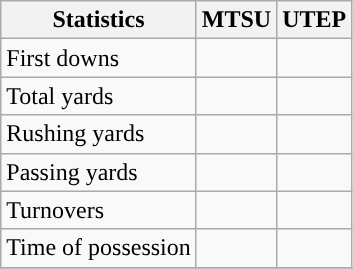<table class="wikitable" style="float: left;">
<tr>
<th>Statistics</th>
<th>MTSU</th>
<th>UTEP</th>
</tr>
<tr>
<td>First downs</td>
<td></td>
<td></td>
</tr>
<tr>
<td>Total yards</td>
<td></td>
<td></td>
</tr>
<tr>
<td>Rushing yards</td>
<td></td>
<td></td>
</tr>
<tr>
<td>Passing yards</td>
<td></td>
<td></td>
</tr>
<tr>
<td>Turnovers</td>
<td></td>
<td></td>
</tr>
<tr>
<td>Time of possession</td>
<td></td>
<td></td>
</tr>
<tr>
</tr>
</table>
